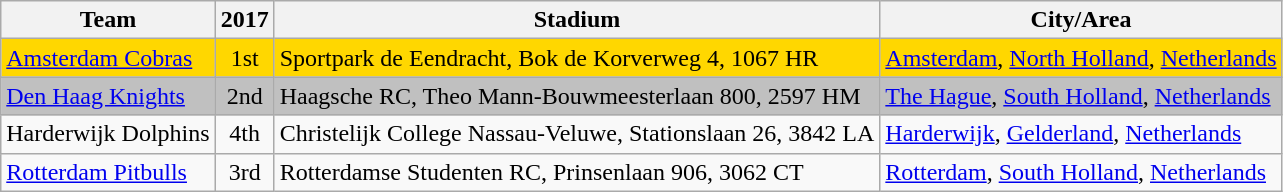<table style="width:550;" class="wikitable sortable">
<tr>
<th>Team</th>
<th>2017</th>
<th>Stadium</th>
<th>City/Area</th>
</tr>
<tr style="background:gold">
<td><a href='#'>Amsterdam Cobras</a></td>
<td style="text-align:center;">1st</td>
<td>Sportpark de Eendracht, Bok de Korverweg 4, 1067 HR</td>
<td><a href='#'>Amsterdam</a>, <a href='#'>North Holland</a>, <a href='#'>Netherlands</a></td>
</tr>
<tr style="background:silver">
<td><a href='#'>Den Haag Knights</a></td>
<td style="text-align:center;">2nd</td>
<td>Haagsche RC, Theo Mann-Bouwmeesterlaan 800, 2597 HM</td>
<td><a href='#'>The Hague</a>, <a href='#'>South Holland</a>, <a href='#'>Netherlands</a></td>
</tr>
<tr style="background:bronze">
<td>Harderwijk Dolphins</td>
<td style="text-align:center;">4th</td>
<td>Christelijk College Nassau-Veluwe, Stationslaan 26, 3842 LA</td>
<td><a href='#'>Harderwijk</a>, <a href='#'>Gelderland</a>, <a href='#'>Netherlands</a></td>
</tr>
<tr>
<td><a href='#'>Rotterdam Pitbulls</a></td>
<td style="text-align:center;">3rd</td>
<td>Rotterdamse Studenten RC, Prinsenlaan 906, 3062 CT</td>
<td><a href='#'>Rotterdam</a>, <a href='#'>South Holland</a>, <a href='#'>Netherlands</a></td>
</tr>
</table>
